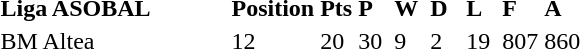<table>
<tr ---->
<td width="150"><strong>Liga ASOBAL</strong></td>
<td width="20"><strong>Position</strong></td>
<td width="20"><strong>Pts</strong></td>
<td width="20"><strong>P</strong></td>
<td width="20"><strong>W</strong></td>
<td width="20"><strong>D</strong></td>
<td width="20"><strong>L</strong></td>
<td width="20"><strong>F</strong></td>
<td width="20"><strong>A</strong></td>
</tr>
<tr ---->
<td>BM Altea</td>
<td>12</td>
<td>20</td>
<td>30</td>
<td>9</td>
<td>2</td>
<td>19</td>
<td>807</td>
<td>860</td>
</tr>
</table>
